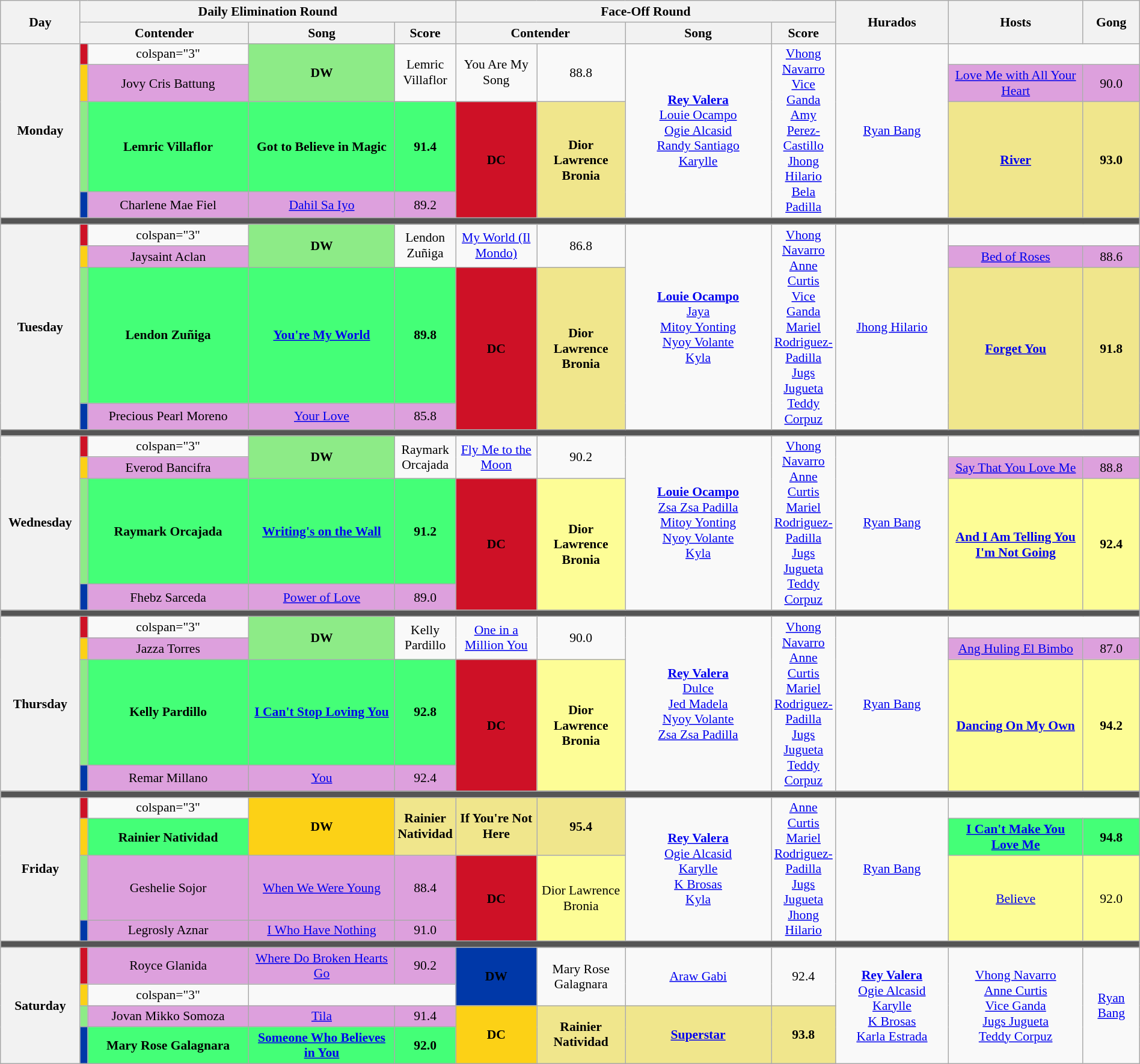<table class="wikitable mw-collapsible mw-collapsed" style="text-align:center; font-size:90%; width:100%;">
<tr>
<th rowspan="2" width="07%">Day</th>
<th colspan="4">Daily Elimination Round</th>
<th colspan="4">Face-Off Round</th>
<th rowspan="2" width="10%">Hurados</th>
<th rowspan="2" width="12%">Hosts</th>
<th rowspan="2" width="05%">Gong</th>
</tr>
<tr>
<th width="15%"  colspan=2>Contender</th>
<th width="13%">Song</th>
<th width="05%">Score</th>
<th width="15%"  colspan=2>Contender</th>
<th width="13%">Song</th>
<th width="05%">Score</th>
</tr>
<tr>
<th rowspan="4">Monday<br><small></small></th>
<th style="background-color:#CE1126;"></th>
<td>colspan="3" </td>
<th rowspan="2" style="background-color:#8deb87;">DW</th>
<td rowspan="2">Lemric Villaflor</td>
<td rowspan="2">You Are My Song</td>
<td rowspan="2">88.8</td>
<td rowspan="4"><strong><a href='#'>Rey Valera</a></strong><br><a href='#'>Louie Ocampo</a><br><a href='#'>Ogie Alcasid</a><br><a href='#'>Randy Santiago</a><br><a href='#'>Karylle</a></td>
<td rowspan="4"><a href='#'>Vhong Navarro</a><br><a href='#'>Vice Ganda</a><br><a href='#'>Amy Perez-Castillo</a><br><a href='#'>Jhong Hilario</a><br><a href='#'>Bela Padilla</a></td>
<td rowspan="4"><a href='#'>Ryan Bang</a></td>
</tr>
<tr>
<th style="background-color:#FCD116;"></th>
<td style="background:Plum;">Jovy Cris Battung</td>
<td style="background:Plum;"><a href='#'>Love Me with All Your Heart</a></td>
<td style="background:Plum;">90.0</td>
</tr>
<tr>
<th style="background-color:#8deb87;"></th>
<td style="background:#44ff77;"><strong>Lemric Villaflor</strong></td>
<td style="background:#44ff77;"><strong>Got to Believe in Magic</strong></td>
<td style="background:#44ff77;"><strong>91.4</strong></td>
<th rowspan="2" style="background-color:#CE1126;">DC</th>
<td rowspan="2" style="background:khaki;"><strong>Dior Lawrence Bronia</strong></td>
<td rowspan="2" style="background:khaki;"><strong><a href='#'>River</a></strong></td>
<td rowspan="2" style="background:khaki;"><strong>93.0</strong></td>
</tr>
<tr>
<th style="background-color:#0038A8;"></th>
<td style="background:Plum;">Charlene Mae Fiel</td>
<td style="background:Plum;"><a href='#'>Dahil Sa Iyo</a></td>
<td style="background:Plum;">89.2</td>
</tr>
<tr>
<th colspan="12" style="background:#555;"></th>
</tr>
<tr>
<th rowspan="4">Tuesday<br><small></small></th>
<th style="background-color:#CE1126;"></th>
<td>colspan="3" </td>
<th rowspan="2" style="background-color:#8deb87;">DW</th>
<td rowspan="2">Lendon Zuñiga</td>
<td rowspan="2"><a href='#'>My World (Il Mondo)</a></td>
<td rowspan="2">86.8</td>
<td rowspan="4"><strong><a href='#'>Louie Ocampo</a></strong><br><a href='#'>Jaya</a><br><a href='#'>Mitoy Yonting</a><br><a href='#'>Nyoy Volante</a><br><a href='#'>Kyla</a></td>
<td rowspan="4"><a href='#'>Vhong Navarro</a><br><a href='#'>Anne Curtis</a><br><a href='#'>Vice Ganda</a><br><a href='#'>Mariel Rodriguez-Padilla</a><br><a href='#'>Jugs Jugueta</a><br><a href='#'>Teddy Corpuz</a></td>
<td rowspan="4"><a href='#'>Jhong Hilario</a></td>
</tr>
<tr>
<th style="background-color:#FCD116;"></th>
<td style="background:Plum;">Jaysaint Aclan</td>
<td style="background:Plum;"><a href='#'>Bed of Roses</a></td>
<td style="background:Plum;">88.6</td>
</tr>
<tr>
<th style="background-color:#8deb87;"></th>
<td style="background:#44ff77;"><strong>Lendon Zuñiga</strong></td>
<td style="background:#44ff77;"><strong><a href='#'>You're My World</a></strong></td>
<td style="background:#44ff77;"><strong>89.8</strong></td>
<th rowspan="2" style="background-color:#CE1126;">DC</th>
<td rowspan="2" style="background:khaki;"><strong>Dior Lawrence Bronia</strong></td>
<td rowspan="2" style="background:khaki;"><strong><a href='#'>Forget You</a></strong></td>
<td rowspan="2" style="background:khaki;"><strong>91.8</strong></td>
</tr>
<tr>
<th style="background-color:#0038A8;"></th>
<td style="background:Plum;">Precious Pearl Moreno</td>
<td style="background:Plum;"><a href='#'>Your Love</a></td>
<td style="background:Plum;">85.8</td>
</tr>
<tr>
<th colspan="12" style="background:#555;"></th>
</tr>
<tr>
<th rowspan="4">Wednesday<br><small></small></th>
<th style="background-color:#CE1126;"></th>
<td>colspan="3" </td>
<th rowspan="2" style="background-color:#8deb87;">DW</th>
<td rowspan="2">Raymark Orcajada</td>
<td rowspan="2"><a href='#'>Fly Me to the Moon</a></td>
<td rowspan="2">90.2</td>
<td rowspan="4"><strong><a href='#'>Louie Ocampo</a></strong><br><a href='#'>Zsa Zsa Padilla</a><br><a href='#'>Mitoy Yonting</a><br><a href='#'>Nyoy Volante</a><br><a href='#'>Kyla</a></td>
<td rowspan="4"><a href='#'>Vhong Navarro</a><br><a href='#'>Anne Curtis</a><br><a href='#'>Mariel Rodriguez-Padilla</a><br><a href='#'>Jugs Jugueta</a><br><a href='#'>Teddy Corpuz</a></td>
<td rowspan="4"><a href='#'>Ryan Bang</a></td>
</tr>
<tr>
<th style="background-color:#FCD116;"></th>
<td style="background:Plum;">Everod Bancifra</td>
<td style="background:Plum;"><a href='#'>Say That You Love Me</a></td>
<td style="background:Plum;">88.8</td>
</tr>
<tr>
<th style="background-color:#8deb87;"></th>
<td style="background:#44ff77;"><strong>Raymark Orcajada</strong></td>
<td style="background:#44ff77;"><strong><a href='#'>Writing's on the Wall</a></strong></td>
<td style="background:#44ff77;"><strong>91.2</strong></td>
<th rowspan="2" style="background-color:#CE1126;">DC</th>
<td rowspan="2" style="background:#FDFD96;"><strong>Dior Lawrence Bronia</strong></td>
<td rowspan="2" style="background:#FDFD96;"><strong><a href='#'>And I Am Telling You I'm Not Going</a></strong></td>
<td rowspan="2" style="background:#FDFD96;"><strong>92.4</strong></td>
</tr>
<tr>
<th style="background-color:#0038A8;"></th>
<td style="background:Plum;">Fhebz Sarceda</td>
<td style="background:Plum;"><a href='#'>Power of Love</a></td>
<td style="background:Plum;">89.0</td>
</tr>
<tr>
<th colspan="12" style="background:#555;"></th>
</tr>
<tr>
<th rowspan="4">Thursday<br><small></small></th>
<th style="background-color:#CE1126;"></th>
<td>colspan="3" </td>
<th rowspan="2" style="background-color:#8deb87;">DW</th>
<td rowspan="2">Kelly Pardillo</td>
<td rowspan="2"><a href='#'>One in a Million You</a></td>
<td rowspan="2">90.0</td>
<td rowspan="4"><strong><a href='#'>Rey Valera</a></strong><br><a href='#'>Dulce</a><br><a href='#'>Jed Madela</a><br><a href='#'>Nyoy Volante</a><br><a href='#'>Zsa Zsa Padilla</a></td>
<td rowspan="4"><a href='#'>Vhong Navarro</a><br><a href='#'>Anne Curtis</a><br><a href='#'>Mariel Rodriguez-Padilla</a><br><a href='#'>Jugs Jugueta</a><br><a href='#'>Teddy Corpuz</a></td>
<td rowspan="4"><a href='#'>Ryan Bang</a></td>
</tr>
<tr>
<th style="background-color:#FCD116;"></th>
<td style="background:Plum;">Jazza Torres</td>
<td style="background:Plum;"><a href='#'>Ang Huling El Bimbo</a></td>
<td style="background:Plum;">87.0</td>
</tr>
<tr>
<th style="background-color:#8deb87;"></th>
<td style="background:#44ff77;"><strong>Kelly Pardillo</strong></td>
<td style="background:#44ff77;"><strong><a href='#'>I Can't Stop Loving You</a></strong></td>
<td style="background:#44ff77;"><strong>92.8</strong></td>
<th rowspan="2" style="background-color:#CE1126;">DC</th>
<td rowspan="2" style="background:#FDFD96;"><strong>Dior Lawrence Bronia</strong></td>
<td rowspan="2" style="background:#FDFD96;"><strong><a href='#'>Dancing On My Own</a></strong></td>
<td rowspan="2" style="background:#FDFD96;"><strong>94.2</strong></td>
</tr>
<tr>
<th style="background-color:#0038A8;"></th>
<td style="background:Plum;">Remar Millano</td>
<td style="background:Plum;"><a href='#'>You</a></td>
<td style="background:Plum;">92.4</td>
</tr>
<tr>
<th colspan="12" style="background:#555;"></th>
</tr>
<tr>
<th rowspan="4">Friday<br><small></small></th>
<th style="background-color:#CE1126;"></th>
<td>colspan="3" </td>
<th rowspan="2" style="background-color:#FCD116;">DW</th>
<td rowspan="2" style="background:Khaki;"><strong>Rainier Natividad</strong></td>
<td rowspan="2" style="background:Khaki;"><strong>If You're Not Here</strong></td>
<td rowspan="2" style="background:Khaki;"><strong>95.4</strong></td>
<td rowspan="4"><strong><a href='#'>Rey Valera</a></strong><br><a href='#'>Ogie Alcasid</a><br><a href='#'>Karylle</a><br><a href='#'>K Brosas</a><br><a href='#'>Kyla</a></td>
<td rowspan="4"><a href='#'>Anne Curtis</a><br><a href='#'>Mariel Rodriguez-Padilla</a><br><a href='#'>Jugs Jugueta</a><br><a href='#'>Jhong Hilario</a></td>
<td rowspan="4"><a href='#'>Ryan Bang</a></td>
</tr>
<tr>
<th style="background-color:#FCD116;"></th>
<td style="background:#44ff77;"><strong>Rainier Natividad</strong></td>
<td style="background:#44ff77;"><strong><a href='#'>I Can't Make You Love Me</a></strong></td>
<td style="background:#44ff77;"><strong>94.8</strong></td>
</tr>
<tr>
<th style="background-color:#8deb87;"></th>
<td style="background:Plum;">Geshelie Sojor</td>
<td style="background:Plum;"><a href='#'>When We Were Young</a></td>
<td style="background:Plum;">88.4</td>
<th rowspan="2" style="background-color:#CE1126;">DC</th>
<td rowspan="2" style="background:#FDFD96;">Dior Lawrence Bronia</td>
<td rowspan="2" style="background:#FDFD96;"><a href='#'>Believe</a></td>
<td rowspan="2" style="background:#FDFD96;">92.0</td>
</tr>
<tr>
<th style="background-color:#0038A8;"></th>
<td style="background:Plum;">Legrosly Aznar</td>
<td style="background:Plum;"><a href='#'>I Who Have Nothing</a></td>
<td style="background:Plum;">91.0</td>
</tr>
<tr>
<th colspan="12" style="background:#555;"></th>
</tr>
<tr>
<th rowspan="4">Saturday<br><small></small></th>
<th style="background-color:#CE1126;"></th>
<td style="background:Plum;">Royce Glanida</td>
<td style="background:Plum;"><a href='#'>Where Do Broken Hearts Go</a></td>
<td style="background:Plum;">90.2</td>
<th rowspan="2" style="background-color:#0038A8;">DW</th>
<td rowspan="2">Mary Rose Galagnara</td>
<td rowspan="2"><a href='#'>Araw Gabi</a></td>
<td rowspan="2">92.4</td>
<td rowspan="4"><strong><a href='#'>Rey Valera</a></strong><br><a href='#'>Ogie Alcasid</a><br><a href='#'>Karylle</a><br><a href='#'>K Brosas</a><br><a href='#'>Karla Estrada</a></td>
<td rowspan="4"><a href='#'>Vhong Navarro</a><br><a href='#'>Anne Curtis</a><br><a href='#'>Vice Ganda</a><br><a href='#'>Jugs Jugueta</a><br><a href='#'>Teddy Corpuz</a></td>
<td rowspan="4"><a href='#'>Ryan Bang</a></td>
</tr>
<tr>
<th style="background-color:#FCD116;"></th>
<td>colspan="3" </td>
</tr>
<tr>
<th style="background-color:#8deb87;"></th>
<td style="background:Plum;">Jovan Mikko Somoza</td>
<td style="background:Plum;"><a href='#'>Tila</a></td>
<td style="background:Plum;">91.4</td>
<th rowspan="2" style="background-color:#FCD116;">DC</th>
<td rowspan="2" style="background:Khaki;"><strong>Rainier Natividad</strong></td>
<td rowspan="2" style="background:Khaki;"><strong><a href='#'>Superstar</a></strong></td>
<td rowspan="2" style="background:Khaki;"><strong>93.8</strong></td>
</tr>
<tr>
<th style="background-color:#0038A8;"></th>
<td style="background:#44ff77;"><strong>Mary Rose Galagnara</strong></td>
<td style="background:#44ff77;"><strong><a href='#'>Someone Who Believes in You</a></strong></td>
<td style="background:#44ff77;"><strong>92.0</strong></td>
</tr>
</table>
